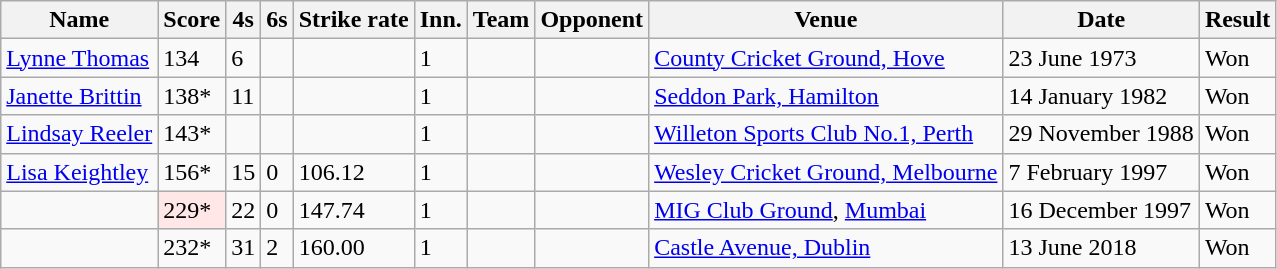<table class="wikitable sortable plainrowheadersnt">
<tr>
<th scope="col">Name</th>
<th scope="col">Score</th>
<th scope="col">4s</th>
<th scope="col">6s</th>
<th scope="col">Strike rate</th>
<th scope="col">Inn.</th>
<th scope="col">Team</th>
<th scope="col">Opponent</th>
<th scope="col">Venue</th>
<th scope="col">Date</th>
<th scope="col">Result</th>
</tr>
<tr>
<td><a href='#'>Lynne Thomas</a></td>
<td scope="col">134 <strong></strong></td>
<td>6</td>
<td></td>
<td></td>
<td>1</td>
<td></td>
<td></td>
<td><a href='#'>County Cricket Ground, Hove</a></td>
<td>23 June 1973</td>
<td>Won</td>
</tr>
<tr>
<td><a href='#'>Janette Brittin</a></td>
<td scope="col">138* <strong></strong></td>
<td>11</td>
<td></td>
<td></td>
<td>1</td>
<td></td>
<td></td>
<td><a href='#'>Seddon Park, Hamilton</a></td>
<td>14 January 1982</td>
<td>Won</td>
</tr>
<tr>
<td><a href='#'>Lindsay Reeler</a></td>
<td scope="col">143* <strong></strong></td>
<td></td>
<td></td>
<td></td>
<td>1</td>
<td></td>
<td></td>
<td><a href='#'>Willeton Sports Club No.1, Perth</a></td>
<td>29 November 1988</td>
<td>Won</td>
</tr>
<tr>
<td><a href='#'>Lisa Keightley</a></td>
<td scope="col">156*</td>
<td>15</td>
<td>0</td>
<td>106.12</td>
<td>1</td>
<td></td>
<td></td>
<td><a href='#'>Wesley Cricket Ground, Melbourne</a></td>
<td>7 February 1997</td>
<td>Won</td>
</tr>
<tr>
<td></td>
<td bgcolor="#FEE7E6">229* <strong></strong></td>
<td>22</td>
<td>0</td>
<td>147.74</td>
<td>1</td>
<td></td>
<td></td>
<td><a href='#'>MIG Club Ground</a>, <a href='#'>Mumbai</a></td>
<td>16 December 1997</td>
<td>Won</td>
</tr>
<tr>
<td></td>
<td scope="col">232*</td>
<td>31</td>
<td>2</td>
<td>160.00</td>
<td>1</td>
<td></td>
<td></td>
<td><a href='#'>Castle Avenue, Dublin</a></td>
<td>13 June 2018</td>
<td>Won</td>
</tr>
</table>
